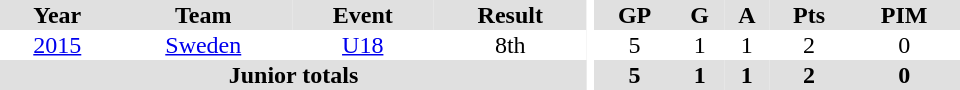<table border="0" cellpadding="1" cellspacing="0" ID="Table3" style="text-align:center; width:40em">
<tr ALIGN="center" bgcolor="#e0e0e0">
<th>Year</th>
<th>Team</th>
<th>Event</th>
<th>Result</th>
<th rowspan="99" bgcolor="#ffffff"></th>
<th>GP</th>
<th>G</th>
<th>A</th>
<th>Pts</th>
<th>PIM</th>
</tr>
<tr>
<td><a href='#'>2015</a></td>
<td><a href='#'>Sweden</a></td>
<td><a href='#'>U18</a></td>
<td>8th</td>
<td>5</td>
<td>1</td>
<td>1</td>
<td>2</td>
<td>0</td>
</tr>
<tr bgcolor="#e0e0e0">
<th colspan="4">Junior totals</th>
<th>5</th>
<th>1</th>
<th>1</th>
<th>2</th>
<th>0</th>
</tr>
</table>
